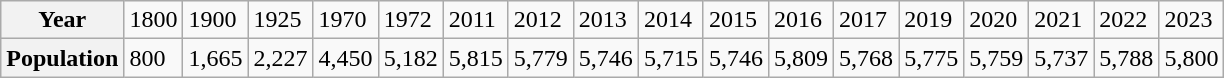<table class="wikitable">
<tr>
<th>Year</th>
<td>1800</td>
<td>1900</td>
<td>1925</td>
<td>1970</td>
<td>1972</td>
<td>2011</td>
<td>2012</td>
<td>2013</td>
<td>2014</td>
<td>2015</td>
<td>2016</td>
<td>2017</td>
<td>2019</td>
<td>2020</td>
<td>2021</td>
<td>2022</td>
<td>2023</td>
</tr>
<tr>
<th>Population</th>
<td>800</td>
<td>1,665</td>
<td>2,227</td>
<td>4,450</td>
<td>5,182</td>
<td>5,815</td>
<td>5,779</td>
<td>5,746</td>
<td>5,715</td>
<td>5,746</td>
<td>5,809</td>
<td>5,768</td>
<td>5,775</td>
<td>5,759</td>
<td>5,737</td>
<td>5,788</td>
<td>5,800</td>
</tr>
</table>
